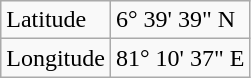<table class="wikitable">
<tr>
<td>Latitude</td>
<td>6° 39' 39" N</td>
</tr>
<tr>
<td>Longitude</td>
<td>81° 10' 37" E</td>
</tr>
</table>
